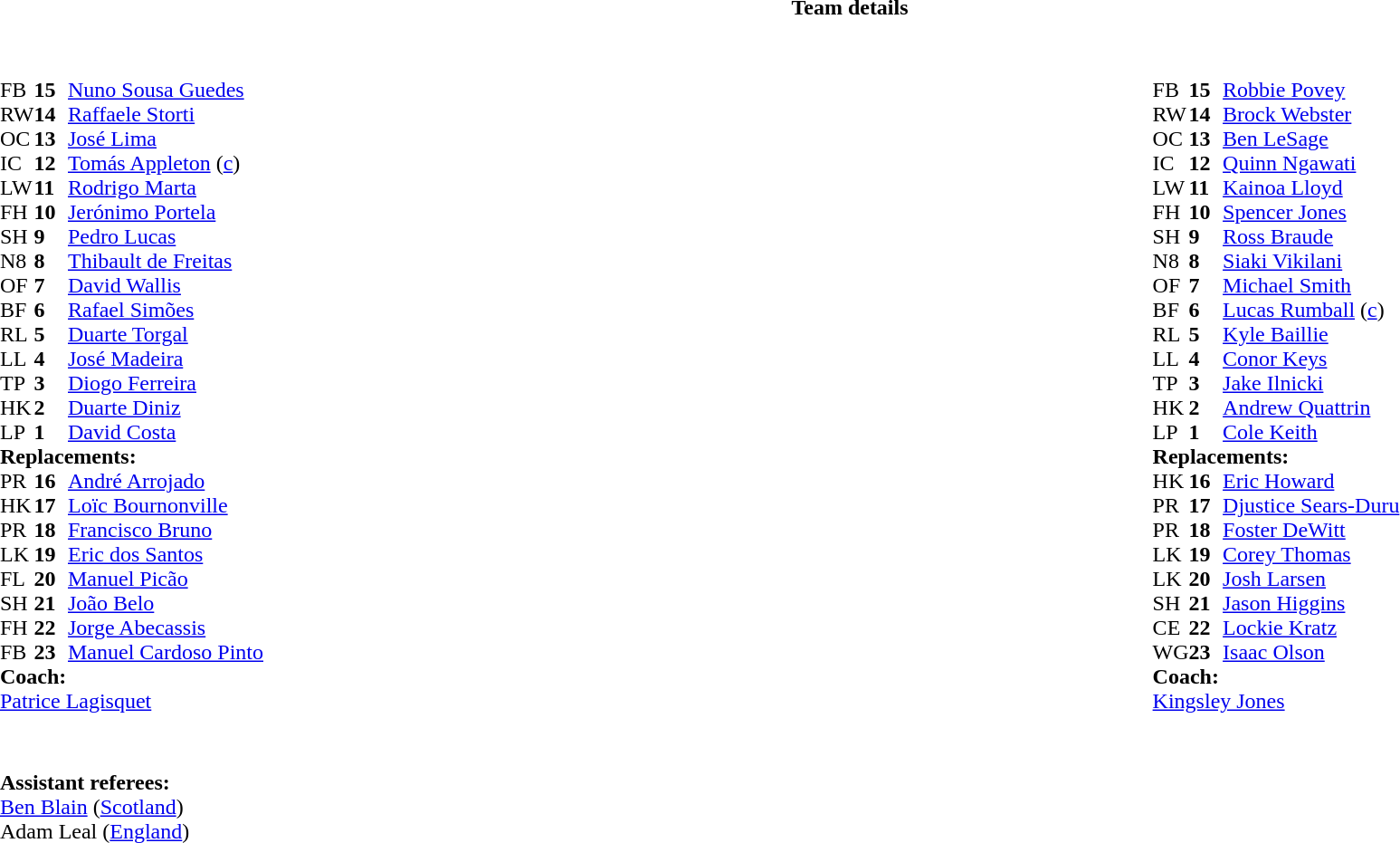<table border="0" style="width:100%;" class="collapsible collapsed">
<tr>
<th>Team details</th>
</tr>
<tr>
<td><br><table style="width:100%">
<tr>
<td style="vertical-align:top;width:50%"><br><table cellspacing="0" cellpadding="0">
<tr>
<th width="25"></th>
<th width="25"></th>
</tr>
<tr>
<td>FB</td>
<td><strong>15</strong></td>
<td><a href='#'>Nuno Sousa Guedes</a></td>
<td></td>
<td></td>
</tr>
<tr>
<td>RW</td>
<td><strong>14</strong></td>
<td><a href='#'>Raffaele Storti</a></td>
</tr>
<tr>
<td>OC</td>
<td><strong>13</strong></td>
<td><a href='#'>José Lima</a></td>
</tr>
<tr>
<td>IC</td>
<td><strong>12</strong></td>
<td><a href='#'>Tomás Appleton</a> (<a href='#'>c</a>)</td>
</tr>
<tr>
<td>LW</td>
<td><strong>11</strong></td>
<td><a href='#'>Rodrigo Marta</a></td>
</tr>
<tr>
<td>FH</td>
<td><strong>10</strong></td>
<td><a href='#'>Jerónimo Portela</a></td>
<td></td>
<td></td>
</tr>
<tr>
<td>SH</td>
<td><strong>9</strong></td>
<td><a href='#'>Pedro Lucas</a></td>
<td></td>
<td></td>
</tr>
<tr>
<td>N8</td>
<td><strong>8</strong></td>
<td><a href='#'>Thibault de Freitas</a></td>
<td></td>
<td></td>
</tr>
<tr>
<td>OF</td>
<td><strong>7</strong></td>
<td><a href='#'>David Wallis</a></td>
</tr>
<tr>
<td>BF</td>
<td><strong>6</strong></td>
<td><a href='#'>Rafael Simões</a></td>
</tr>
<tr>
<td>RL</td>
<td><strong>5</strong></td>
<td><a href='#'>Duarte Torgal</a></td>
</tr>
<tr>
<td>LL</td>
<td><strong>4</strong></td>
<td><a href='#'>José Madeira</a></td>
<td></td>
<td></td>
</tr>
<tr>
<td>TP</td>
<td><strong>3</strong></td>
<td><a href='#'>Diogo Ferreira</a></td>
<td></td>
<td></td>
</tr>
<tr>
<td>HK</td>
<td><strong>2</strong></td>
<td><a href='#'>Duarte Diniz</a></td>
<td></td>
<td></td>
</tr>
<tr>
<td>LP</td>
<td><strong>1</strong></td>
<td><a href='#'>David Costa</a></td>
<td></td>
<td></td>
</tr>
<tr>
<td colspan=3><strong>Replacements:</strong></td>
</tr>
<tr>
<td>PR</td>
<td><strong>16</strong></td>
<td><a href='#'>André Arrojado</a></td>
<td></td>
<td></td>
</tr>
<tr>
<td>HK</td>
<td><strong>17</strong></td>
<td><a href='#'>Loïc Bournonville</a></td>
<td></td>
<td></td>
</tr>
<tr>
<td>PR</td>
<td><strong>18</strong></td>
<td><a href='#'>Francisco Bruno</a></td>
<td></td>
<td></td>
</tr>
<tr>
<td>LK</td>
<td><strong>19</strong></td>
<td><a href='#'>Eric dos Santos</a></td>
<td></td>
<td></td>
</tr>
<tr>
<td>FL</td>
<td><strong>20</strong></td>
<td><a href='#'>Manuel Picão</a></td>
<td></td>
<td></td>
</tr>
<tr>
<td>SH</td>
<td><strong>21</strong></td>
<td><a href='#'>João Belo</a></td>
<td></td>
<td></td>
</tr>
<tr>
<td>FH</td>
<td><strong>22</strong></td>
<td><a href='#'>Jorge Abecassis</a></td>
<td></td>
<td></td>
</tr>
<tr>
<td>FB</td>
<td><strong>23</strong></td>
<td><a href='#'>Manuel Cardoso Pinto</a></td>
<td></td>
<td></td>
</tr>
<tr>
<td colspan=3><strong>Coach:</strong></td>
</tr>
<tr>
<td colspan="4"> <a href='#'>Patrice Lagisquet</a></td>
</tr>
</table>
</td>
<td style="vertical-align:top;width:50%"><br><table cellspacing="0" cellpadding="0" style="margin:auto">
<tr>
<th width="25"></th>
<th width="25"></th>
</tr>
<tr>
<td>FB</td>
<td><strong>15</strong></td>
<td><a href='#'>Robbie Povey</a></td>
</tr>
<tr>
<td>RW</td>
<td><strong>14</strong></td>
<td><a href='#'>Brock Webster</a></td>
</tr>
<tr>
<td>OC</td>
<td><strong>13</strong></td>
<td><a href='#'>Ben LeSage</a></td>
</tr>
<tr>
<td>IC</td>
<td><strong>12</strong></td>
<td><a href='#'>Quinn Ngawati</a></td>
</tr>
<tr>
<td>LW</td>
<td><strong>11</strong></td>
<td><a href='#'>Kainoa Lloyd</a></td>
</tr>
<tr>
<td>FH</td>
<td><strong>10</strong></td>
<td><a href='#'>Spencer Jones</a></td>
</tr>
<tr>
<td>SH</td>
<td><strong>9</strong></td>
<td><a href='#'>Ross Braude</a></td>
<td></td>
<td></td>
</tr>
<tr>
<td>N8</td>
<td><strong>8</strong></td>
<td><a href='#'>Siaki Vikilani</a></td>
<td></td>
<td></td>
</tr>
<tr>
<td>OF</td>
<td><strong>7</strong></td>
<td><a href='#'>Michael Smith</a></td>
</tr>
<tr>
<td>BF</td>
<td><strong>6</strong></td>
<td><a href='#'>Lucas Rumball</a> (<a href='#'>c</a>)</td>
</tr>
<tr>
<td>RL</td>
<td><strong>5</strong></td>
<td><a href='#'>Kyle Baillie</a></td>
<td></td>
<td></td>
</tr>
<tr>
<td>LL</td>
<td><strong>4</strong></td>
<td><a href='#'>Conor Keys</a></td>
</tr>
<tr>
<td>TP</td>
<td><strong>3</strong></td>
<td><a href='#'>Jake Ilnicki</a></td>
</tr>
<tr>
<td>HK</td>
<td><strong>2</strong></td>
<td><a href='#'>Andrew Quattrin</a></td>
<td></td>
<td></td>
</tr>
<tr>
<td>LP</td>
<td><strong>1</strong></td>
<td><a href='#'>Cole Keith</a></td>
<td></td>
<td></td>
</tr>
<tr>
<td colspan=3><strong>Replacements:</strong></td>
</tr>
<tr>
<td>HK</td>
<td><strong>16</strong></td>
<td><a href='#'>Eric Howard</a></td>
<td></td>
<td></td>
</tr>
<tr>
<td>PR</td>
<td><strong>17</strong></td>
<td><a href='#'>Djustice Sears-Duru</a></td>
<td></td>
<td></td>
</tr>
<tr>
<td>PR</td>
<td><strong>18</strong></td>
<td><a href='#'>Foster DeWitt</a></td>
</tr>
<tr>
<td>LK</td>
<td><strong>19</strong></td>
<td><a href='#'>Corey Thomas</a></td>
<td></td>
<td></td>
</tr>
<tr>
<td>LK</td>
<td><strong>20</strong></td>
<td><a href='#'>Josh Larsen</a></td>
<td></td>
<td></td>
</tr>
<tr>
<td>SH</td>
<td><strong>21</strong></td>
<td><a href='#'>Jason Higgins</a></td>
<td></td>
<td></td>
</tr>
<tr>
<td>CE</td>
<td><strong>22</strong></td>
<td><a href='#'>Lockie Kratz</a></td>
</tr>
<tr>
<td>WG</td>
<td><strong>23</strong></td>
<td><a href='#'>Isaac Olson</a></td>
</tr>
<tr>
<td colspan=3><strong>Coach:</strong></td>
</tr>
<tr>
<td colspan="4"> <a href='#'>Kingsley Jones</a></td>
</tr>
</table>
</td>
</tr>
</table>
<table style="width:100%">
<tr>
<td><br><br><strong>Assistant referees:</strong>
<br><a href='#'>Ben Blain</a> (<a href='#'>Scotland</a>)
<br>Adam Leal (<a href='#'>England</a>)</td>
</tr>
</table>
</td>
</tr>
</table>
